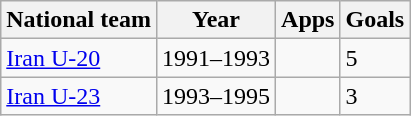<table class="wikitable">
<tr>
<th>National team</th>
<th>Year</th>
<th>Apps</th>
<th>Goals</th>
</tr>
<tr>
<td><a href='#'>Iran U-20</a></td>
<td>1991–1993</td>
<td></td>
<td>5</td>
</tr>
<tr>
<td><a href='#'>Iran U-23</a></td>
<td>1993–1995</td>
<td></td>
<td>3</td>
</tr>
</table>
